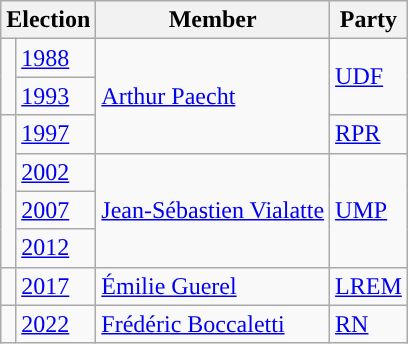<table class="wikitable">
<tr>
<th colspan=2>Election</th>
<th>Member</th>
<th>Party</th>
</tr>
<tr>
<td rowspan="2" style="background-color: "></td>
<td><a href='#'>1988</a></td>
<td rowspan="3"><a href='#'>Arthur Paecht</a></td>
<td rowspan="2"><a href='#'>UDF</a></td>
</tr>
<tr>
<td><a href='#'>1993</a></td>
</tr>
<tr>
<td rowspan="4" style="background-color: "></td>
<td><a href='#'>1997</a></td>
<td><a href='#'>RPR</a></td>
</tr>
<tr>
<td><a href='#'>2002</a></td>
<td rowspan="3"><a href='#'>Jean-Sébastien Vialatte</a></td>
<td rowspan="3"><a href='#'>UMP</a></td>
</tr>
<tr>
<td><a href='#'>2007</a></td>
</tr>
<tr>
<td><a href='#'>2012</a></td>
</tr>
<tr>
<td style="background-color: "></td>
<td><a href='#'>2017</a></td>
<td><a href='#'>Émilie Guerel</a></td>
<td><a href='#'>LREM</a></td>
</tr>
<tr>
<td style="background-color: "></td>
<td><a href='#'>2022</a></td>
<td><a href='#'>Frédéric Boccaletti</a></td>
<td><a href='#'>RN</a></td>
</tr>
</table>
